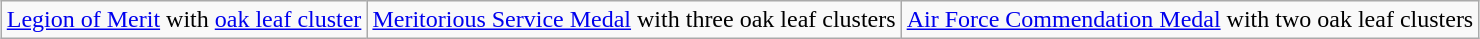<table class="wikitable" style="margin:1em auto; text-align:center;">
<tr>
<td colspan="4"><a href='#'>Legion of Merit</a> with <a href='#'>oak leaf cluster</a></td>
<td colspan="4"><a href='#'>Meritorious Service Medal</a> with three oak leaf clusters</td>
<td colspan="4"><a href='#'>Air Force Commendation Medal</a> with two oak leaf clusters</td>
</tr>
</table>
